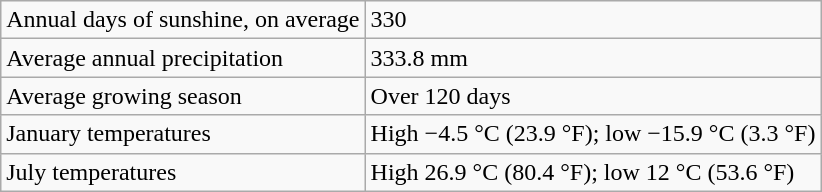<table class="wikitable">
<tr>
<td>Annual days of sunshine, on average</td>
<td>330</td>
</tr>
<tr>
<td>Average annual precipitation</td>
<td>333.8 mm</td>
</tr>
<tr>
<td>Average growing season</td>
<td>Over 120 days</td>
</tr>
<tr>
<td>January temperatures</td>
<td>High −4.5 °C (23.9 °F); low −15.9 °C (3.3 °F)</td>
</tr>
<tr>
<td>July temperatures</td>
<td>High 26.9 °C (80.4 °F); low 12 °C (53.6 °F)</td>
</tr>
</table>
